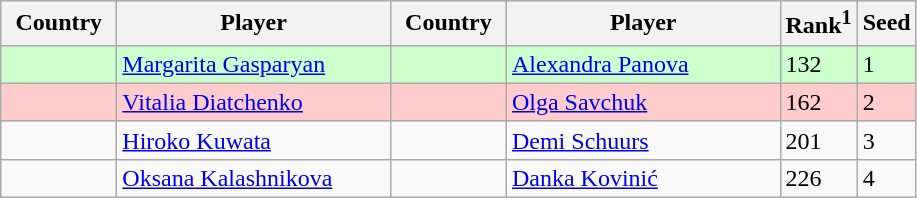<table class="sortable wikitable">
<tr>
<th width="70">Country</th>
<th width="175">Player</th>
<th width="70">Country</th>
<th width="175">Player</th>
<th>Rank<sup>1</sup></th>
<th>Seed</th>
</tr>
<tr style="background:#cfc;">
<td></td>
<td><a href='#'>Margarita Gasparyan</a></td>
<td></td>
<td><a href='#'>Alexandra Panova</a></td>
<td>132</td>
<td>1</td>
</tr>
<tr style="background:#fcc;">
<td></td>
<td><a href='#'>Vitalia Diatchenko</a></td>
<td></td>
<td><a href='#'>Olga Savchuk</a></td>
<td>162</td>
<td>2</td>
</tr>
<tr>
<td></td>
<td><a href='#'>Hiroko Kuwata</a></td>
<td></td>
<td><a href='#'>Demi Schuurs</a></td>
<td>201</td>
<td>3</td>
</tr>
<tr>
<td></td>
<td><a href='#'>Oksana Kalashnikova</a></td>
<td></td>
<td><a href='#'>Danka Kovinić</a></td>
<td>226</td>
<td>4</td>
</tr>
</table>
